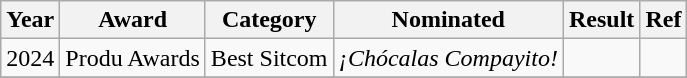<table class="wikitable plainrowheaders">
<tr>
<th scope="col">Year</th>
<th scope="col">Award</th>
<th scope="col">Category</th>
<th scope="col">Nominated</th>
<th scope="col">Result</th>
<th scope="col">Ref</th>
</tr>
<tr>
<td>2024</td>
<td>Produ Awards</td>
<td>Best Sitcom</td>
<td><em>¡Chócalas Compayito!</em></td>
<td></td>
<td align="center"></td>
</tr>
<tr>
</tr>
</table>
